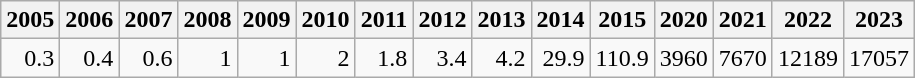<table class="wikitable sortable">
<tr>
<th>2005</th>
<th>2006</th>
<th>2007</th>
<th>2008</th>
<th>2009</th>
<th>2010</th>
<th>2011</th>
<th>2012</th>
<th>2013</th>
<th>2014</th>
<th>2015</th>
<th>2020</th>
<th>2021</th>
<th>2022</th>
<th>2023</th>
</tr>
<tr align="right">
<td>0.3</td>
<td>0.4</td>
<td>0.6</td>
<td>1</td>
<td>1</td>
<td>2</td>
<td>1.8</td>
<td>3.4</td>
<td>4.2</td>
<td>29.9</td>
<td>110.9</td>
<td>3960</td>
<td>7670</td>
<td>12189</td>
<td>17057</td>
</tr>
</table>
